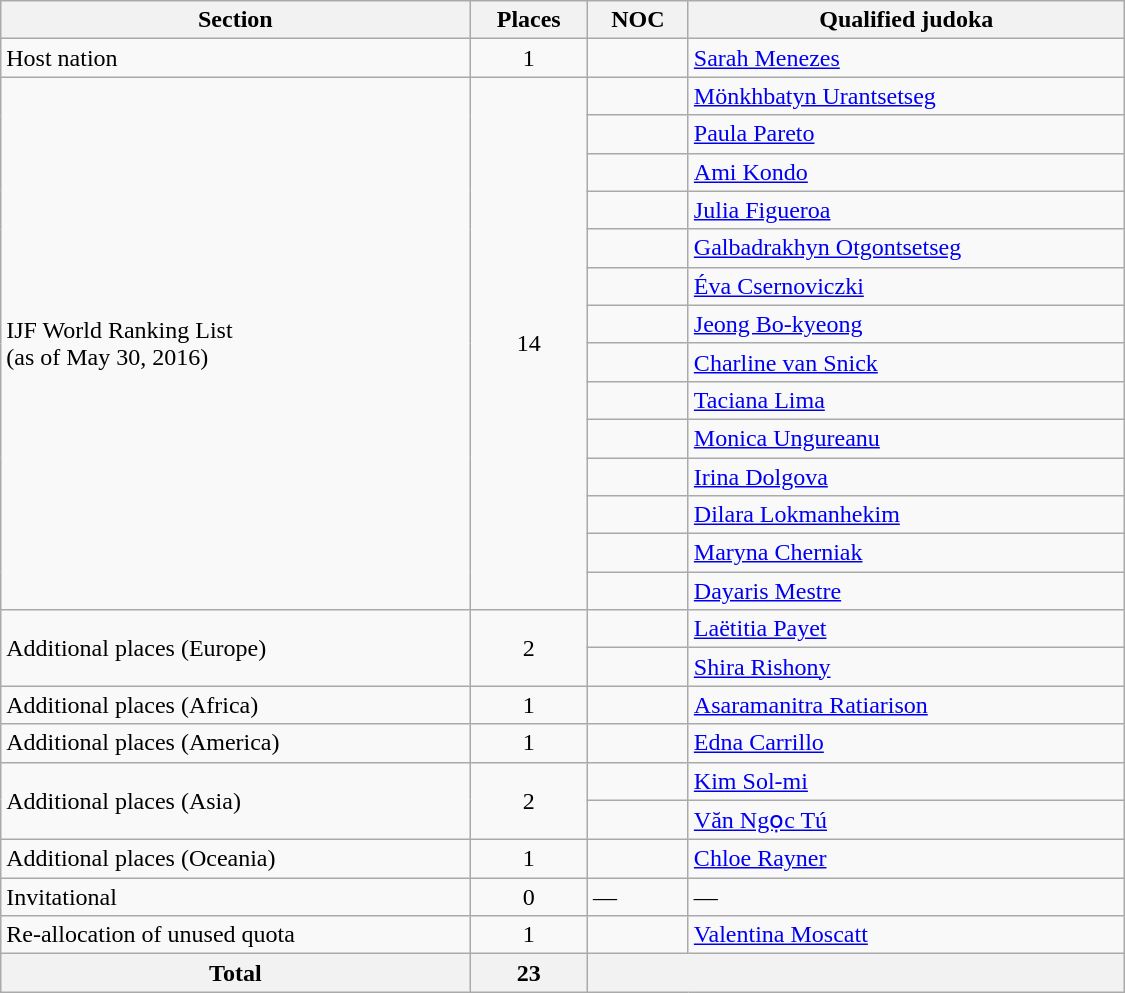<table class="wikitable"  width=750>
<tr>
<th>Section</th>
<th>Places</th>
<th>NOC</th>
<th>Qualified judoka</th>
</tr>
<tr>
<td>Host nation</td>
<td align=center>1</td>
<td></td>
<td><a href='#'>Sarah Menezes</a></td>
</tr>
<tr>
<td rowspan=14>IJF World Ranking List<br>(as of May 30, 2016)</td>
<td rowspan=14 align=center>14</td>
<td></td>
<td><a href='#'>Mönkhbatyn Urantsetseg</a></td>
</tr>
<tr>
<td></td>
<td><a href='#'>Paula Pareto</a></td>
</tr>
<tr>
<td></td>
<td><a href='#'>Ami Kondo</a></td>
</tr>
<tr>
<td></td>
<td><a href='#'>Julia Figueroa</a></td>
</tr>
<tr>
<td></td>
<td><a href='#'>Galbadrakhyn Otgontsetseg</a></td>
</tr>
<tr>
<td></td>
<td><a href='#'>Éva Csernoviczki</a></td>
</tr>
<tr>
<td></td>
<td><a href='#'>Jeong Bo-kyeong</a></td>
</tr>
<tr>
<td></td>
<td><a href='#'>Charline van Snick</a></td>
</tr>
<tr>
<td></td>
<td><a href='#'>Taciana Lima</a></td>
</tr>
<tr>
<td></td>
<td><a href='#'>Monica Ungureanu</a></td>
</tr>
<tr>
<td></td>
<td><a href='#'>Irina Dolgova</a></td>
</tr>
<tr>
<td></td>
<td><a href='#'>Dilara Lokmanhekim</a></td>
</tr>
<tr>
<td></td>
<td><a href='#'>Maryna Cherniak</a></td>
</tr>
<tr>
<td></td>
<td><a href='#'>Dayaris Mestre</a></td>
</tr>
<tr>
<td rowspan=2>Additional places (Europe)</td>
<td rowspan=2 align=center>2</td>
<td></td>
<td><a href='#'>Laëtitia Payet</a></td>
</tr>
<tr>
<td></td>
<td><a href='#'>Shira Rishony</a></td>
</tr>
<tr>
<td>Additional places (Africa)</td>
<td align=center>1</td>
<td></td>
<td><a href='#'>Asaramanitra Ratiarison</a></td>
</tr>
<tr>
<td>Additional places (America)</td>
<td align=center>1</td>
<td></td>
<td><a href='#'>Edna Carrillo</a></td>
</tr>
<tr>
<td rowspan=2>Additional places (Asia)</td>
<td rowspan=2 align=center>2</td>
<td></td>
<td><a href='#'>Kim Sol-mi</a></td>
</tr>
<tr>
<td></td>
<td><a href='#'>Văn Ngọc Tú</a></td>
</tr>
<tr>
<td>Additional places (Oceania)</td>
<td align=center>1</td>
<td></td>
<td><a href='#'>Chloe Rayner</a></td>
</tr>
<tr>
<td>Invitational</td>
<td align=center>0</td>
<td>—</td>
<td>—</td>
</tr>
<tr>
<td>Re-allocation of unused quota</td>
<td align=center>1</td>
<td></td>
<td><a href='#'>Valentina Moscatt</a></td>
</tr>
<tr>
<th>Total</th>
<th>23</th>
<th colspan=2></th>
</tr>
</table>
